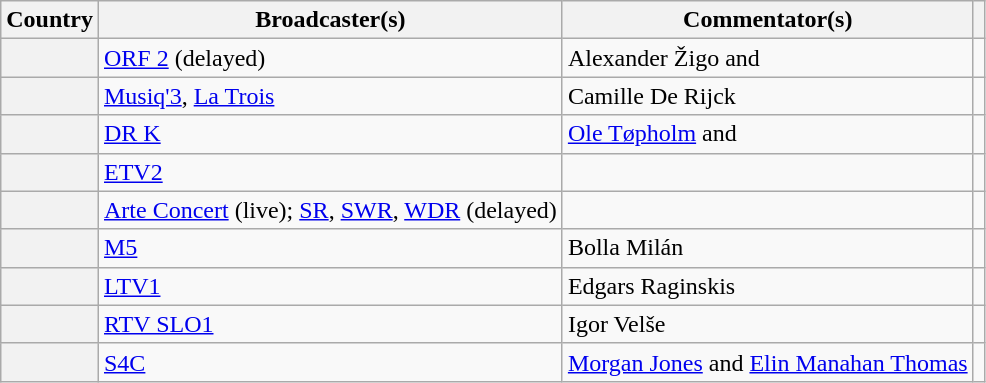<table class="wikitable plainrowheaders">
<tr>
<th scope="col">Country</th>
<th scope="col">Broadcaster(s)</th>
<th scope="col">Commentator(s)</th>
<th scope="col"></th>
</tr>
<tr>
<th scope="row"></th>
<td><a href='#'>ORF 2</a> (delayed)</td>
<td>Alexander Žigo and </td>
<td></td>
</tr>
<tr>
<th scope="row"></th>
<td><a href='#'>Musiq'3</a>, <a href='#'>La Trois</a></td>
<td>Camille De Rijck</td>
<td></td>
</tr>
<tr>
<th scope="row"></th>
<td><a href='#'>DR K</a></td>
<td><a href='#'>Ole Tøpholm</a> and </td>
<td></td>
</tr>
<tr>
<th scope="row"></th>
<td><a href='#'>ETV2</a></td>
<td></td>
<td></td>
</tr>
<tr>
<th scope="row"></th>
<td><a href='#'>Arte Concert</a> (live); <a href='#'>SR</a>, <a href='#'>SWR</a>, <a href='#'>WDR</a> (delayed)</td>
<td></td>
<td></td>
</tr>
<tr>
<th scope="row"></th>
<td><a href='#'>M5</a></td>
<td>Bolla Milán</td>
<td></td>
</tr>
<tr>
<th scope="row"></th>
<td><a href='#'>LTV1</a></td>
<td>Edgars Raginskis</td>
<td></td>
</tr>
<tr>
<th scope="row"></th>
<td><a href='#'>RTV SLO1</a></td>
<td>Igor Velše</td>
<td></td>
</tr>
<tr>
<th scope="row"></th>
<td><a href='#'>S4C</a></td>
<td><a href='#'>Morgan Jones</a> and <a href='#'>Elin Manahan Thomas</a></td>
<td></td>
</tr>
</table>
